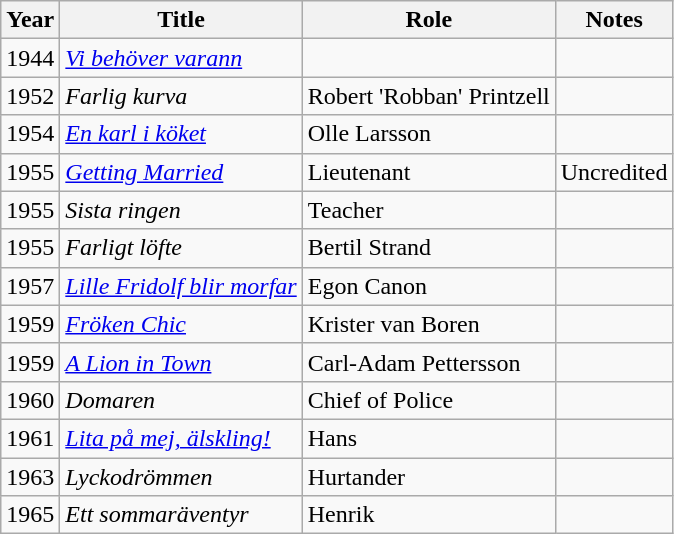<table class="wikitable">
<tr>
<th>Year</th>
<th>Title</th>
<th>Role</th>
<th>Notes</th>
</tr>
<tr>
<td>1944</td>
<td><em><a href='#'>Vi behöver varann</a></em></td>
<td></td>
<td></td>
</tr>
<tr>
<td>1952</td>
<td><em>Farlig kurva</em></td>
<td>Robert 'Robban' Printzell</td>
<td></td>
</tr>
<tr>
<td>1954</td>
<td><em><a href='#'>En karl i köket</a></em></td>
<td>Olle Larsson</td>
<td></td>
</tr>
<tr>
<td>1955</td>
<td><em><a href='#'>Getting Married</a></em></td>
<td>Lieutenant</td>
<td>Uncredited</td>
</tr>
<tr>
<td>1955</td>
<td><em>Sista ringen</em></td>
<td>Teacher</td>
<td></td>
</tr>
<tr>
<td>1955</td>
<td><em>Farligt löfte</em></td>
<td>Bertil Strand</td>
<td></td>
</tr>
<tr>
<td>1957</td>
<td><em><a href='#'>Lille Fridolf blir morfar</a></em></td>
<td>Egon Canon</td>
<td></td>
</tr>
<tr>
<td>1959</td>
<td><em><a href='#'>Fröken Chic</a></em></td>
<td>Krister van Boren</td>
<td></td>
</tr>
<tr>
<td>1959</td>
<td><em><a href='#'>A Lion in Town</a></em></td>
<td>Carl-Adam Pettersson</td>
<td></td>
</tr>
<tr>
<td>1960</td>
<td><em>Domaren</em></td>
<td>Chief of Police</td>
<td></td>
</tr>
<tr>
<td>1961</td>
<td><em><a href='#'>Lita på mej, älskling!</a></em></td>
<td>Hans</td>
<td></td>
</tr>
<tr>
<td>1963</td>
<td><em>Lyckodrömmen</em></td>
<td>Hurtander</td>
<td></td>
</tr>
<tr>
<td>1965</td>
<td><em>Ett sommaräventyr</em></td>
<td>Henrik</td>
<td></td>
</tr>
</table>
